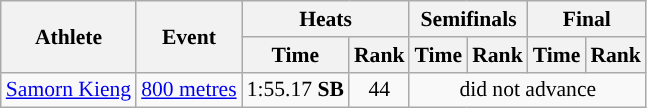<table class=wikitable style="font-size:90%;">
<tr>
<th rowspan=2>Athlete</th>
<th rowspan=2>Event</th>
<th colspan=2>Heats</th>
<th colspan=2>Semifinals</th>
<th colspan=2>Final</th>
</tr>
<tr>
<th>Time</th>
<th>Rank</th>
<th>Time</th>
<th>Rank</th>
<th>Time</th>
<th>Rank</th>
</tr>
<tr>
<td><a href='#'>Samorn Kieng</a></td>
<td><a href='#'>800 metres</a></td>
<td align="center">1:55.17 <strong>SB</strong></td>
<td align="center">44</td>
<td align="center" colspan=4>did not advance</td>
</tr>
</table>
